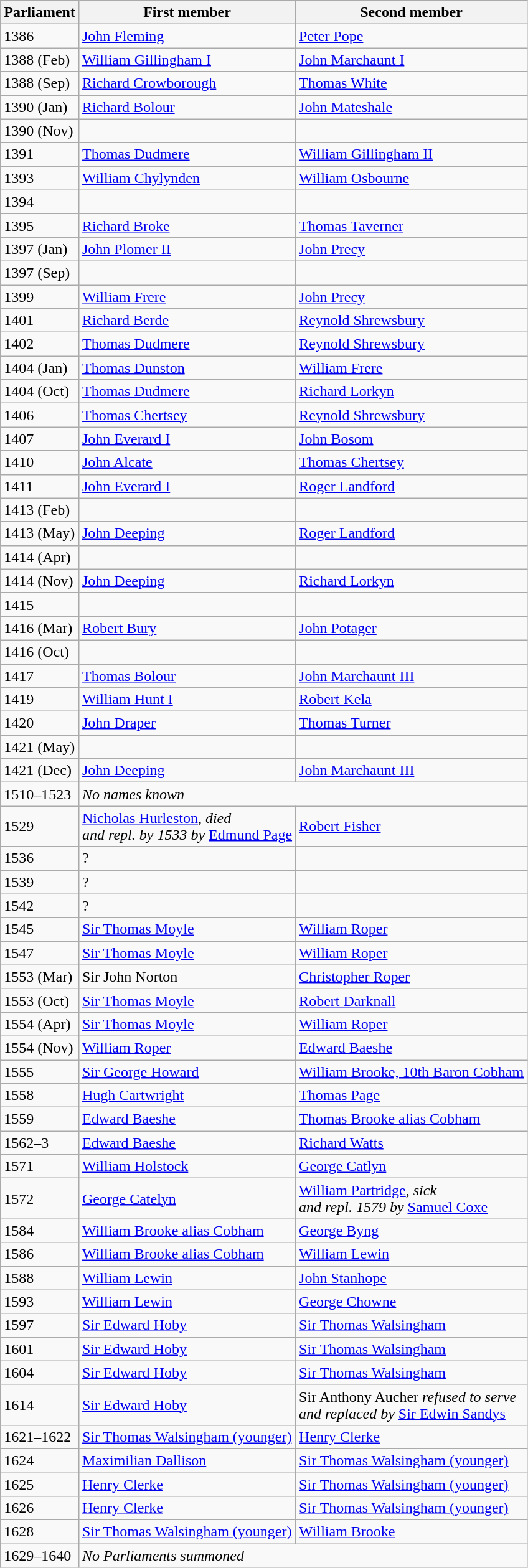<table class="wikitable">
<tr>
<th>Parliament</th>
<th>First member</th>
<th>Second member</th>
</tr>
<tr>
<td>1386</td>
<td><a href='#'>John Fleming</a></td>
<td><a href='#'>Peter Pope</a></td>
</tr>
<tr>
<td>1388 (Feb)</td>
<td><a href='#'>William Gillingham I</a></td>
<td><a href='#'>John Marchaunt I</a></td>
</tr>
<tr>
<td>1388 (Sep)</td>
<td><a href='#'>Richard Crowborough</a></td>
<td><a href='#'>Thomas White</a></td>
</tr>
<tr>
<td>1390 (Jan)</td>
<td><a href='#'>Richard Bolour</a></td>
<td><a href='#'>John Mateshale</a></td>
</tr>
<tr>
<td>1390 (Nov)</td>
<td></td>
<td></td>
</tr>
<tr>
<td>1391</td>
<td><a href='#'>Thomas Dudmere</a></td>
<td><a href='#'>William Gillingham II</a></td>
</tr>
<tr>
<td>1393</td>
<td><a href='#'>William Chylynden</a></td>
<td><a href='#'>William Osbourne</a></td>
</tr>
<tr>
<td>1394</td>
<td></td>
<td></td>
</tr>
<tr>
<td>1395</td>
<td><a href='#'>Richard Broke</a></td>
<td><a href='#'>Thomas Taverner</a></td>
</tr>
<tr>
<td>1397 (Jan)</td>
<td><a href='#'>John Plomer II</a></td>
<td><a href='#'>John Precy</a></td>
</tr>
<tr>
<td>1397 (Sep)</td>
<td></td>
<td></td>
</tr>
<tr>
<td>1399</td>
<td><a href='#'>William Frere</a></td>
<td><a href='#'>John Precy</a></td>
</tr>
<tr>
<td>1401</td>
<td><a href='#'>Richard Berde</a></td>
<td><a href='#'>Reynold Shrewsbury</a></td>
</tr>
<tr>
<td>1402</td>
<td><a href='#'>Thomas Dudmere</a></td>
<td><a href='#'>Reynold Shrewsbury</a></td>
</tr>
<tr>
<td>1404 (Jan)</td>
<td><a href='#'>Thomas Dunston</a></td>
<td><a href='#'>William Frere</a></td>
</tr>
<tr>
<td>1404 (Oct)</td>
<td><a href='#'>Thomas Dudmere</a></td>
<td><a href='#'>Richard Lorkyn</a></td>
</tr>
<tr>
<td>1406</td>
<td><a href='#'>Thomas Chertsey</a></td>
<td><a href='#'>Reynold Shrewsbury</a></td>
</tr>
<tr>
<td>1407</td>
<td><a href='#'>John Everard I</a></td>
<td><a href='#'>John Bosom</a></td>
</tr>
<tr>
<td>1410</td>
<td><a href='#'>John Alcate</a></td>
<td><a href='#'>Thomas Chertsey</a></td>
</tr>
<tr>
<td>1411</td>
<td><a href='#'>John Everard I</a></td>
<td><a href='#'>Roger Landford</a></td>
</tr>
<tr>
<td>1413 (Feb)</td>
<td></td>
<td></td>
</tr>
<tr>
<td>1413 (May)</td>
<td><a href='#'>John Deeping</a></td>
<td><a href='#'>Roger Landford</a></td>
</tr>
<tr>
<td>1414 (Apr)</td>
<td></td>
<td></td>
</tr>
<tr>
<td>1414 (Nov)</td>
<td><a href='#'>John Deeping</a></td>
<td><a href='#'>Richard Lorkyn</a></td>
</tr>
<tr>
<td>1415</td>
<td></td>
<td></td>
</tr>
<tr>
<td>1416 (Mar)</td>
<td><a href='#'>Robert Bury</a></td>
<td><a href='#'>John Potager</a></td>
</tr>
<tr>
<td>1416 (Oct)</td>
<td></td>
<td></td>
</tr>
<tr>
<td>1417</td>
<td><a href='#'>Thomas Bolour</a></td>
<td><a href='#'>John Marchaunt III</a></td>
</tr>
<tr>
<td>1419</td>
<td><a href='#'>William Hunt I</a></td>
<td><a href='#'>Robert Kela</a></td>
</tr>
<tr>
<td>1420</td>
<td><a href='#'>John Draper</a></td>
<td><a href='#'>Thomas Turner</a></td>
</tr>
<tr>
<td>1421 (May)</td>
<td></td>
<td></td>
</tr>
<tr>
<td>1421 (Dec)</td>
<td><a href='#'>John Deeping</a></td>
<td><a href='#'>John Marchaunt III</a></td>
</tr>
<tr>
<td>1510–1523</td>
<td colspan = "2"><em>No names known</em></td>
</tr>
<tr>
<td>1529</td>
<td><a href='#'>Nicholas Hurleston</a><em>, died <br> and repl. by 1533 by</em> <a href='#'>Edmund Page</a></td>
<td><a href='#'>Robert Fisher</a></td>
</tr>
<tr>
<td>1536</td>
<td>?</td>
<td></td>
</tr>
<tr>
<td>1539</td>
<td>?</td>
<td></td>
</tr>
<tr>
<td>1542</td>
<td>?</td>
<td></td>
</tr>
<tr>
<td>1545</td>
<td><a href='#'>Sir Thomas Moyle</a></td>
<td><a href='#'>William Roper</a></td>
</tr>
<tr>
<td>1547</td>
<td><a href='#'>Sir Thomas Moyle</a></td>
<td><a href='#'>William Roper</a></td>
</tr>
<tr>
<td>1553 (Mar)</td>
<td>Sir John Norton</td>
<td><a href='#'>Christopher Roper</a></td>
</tr>
<tr>
<td>1553 (Oct)</td>
<td><a href='#'>Sir Thomas Moyle</a></td>
<td><a href='#'>Robert Darknall</a></td>
</tr>
<tr>
<td>1554 (Apr)</td>
<td><a href='#'>Sir Thomas Moyle</a></td>
<td><a href='#'>William Roper</a></td>
</tr>
<tr>
<td>1554 (Nov)</td>
<td><a href='#'>William Roper</a></td>
<td><a href='#'>Edward Baeshe</a></td>
</tr>
<tr>
<td>1555</td>
<td><a href='#'>Sir George Howard</a></td>
<td><a href='#'>William Brooke, 10th Baron Cobham</a></td>
</tr>
<tr>
<td>1558</td>
<td><a href='#'>Hugh Cartwright</a></td>
<td><a href='#'>Thomas Page</a></td>
</tr>
<tr>
<td>1559</td>
<td><a href='#'>Edward Baeshe</a></td>
<td><a href='#'>Thomas Brooke alias Cobham</a></td>
</tr>
<tr>
<td>1562–3</td>
<td><a href='#'>Edward Baeshe</a></td>
<td><a href='#'>Richard Watts</a></td>
</tr>
<tr>
<td>1571</td>
<td><a href='#'>William Holstock</a></td>
<td><a href='#'>George Catlyn</a></td>
</tr>
<tr>
<td>1572</td>
<td><a href='#'>George Catelyn</a></td>
<td><a href='#'>William Partridge</a>, <em>sick <br> and repl. 1579 by</em> <a href='#'>Samuel Coxe</a></td>
</tr>
<tr>
<td>1584</td>
<td><a href='#'>William Brooke alias Cobham</a></td>
<td><a href='#'>George Byng</a></td>
</tr>
<tr>
<td>1586</td>
<td><a href='#'>William Brooke alias Cobham</a></td>
<td><a href='#'>William Lewin</a></td>
</tr>
<tr>
<td>1588</td>
<td><a href='#'>William Lewin</a></td>
<td><a href='#'>John Stanhope</a></td>
</tr>
<tr>
<td>1593</td>
<td><a href='#'>William Lewin</a></td>
<td><a href='#'>George Chowne</a></td>
</tr>
<tr>
<td>1597</td>
<td><a href='#'>Sir Edward Hoby</a></td>
<td><a href='#'>Sir Thomas Walsingham</a></td>
</tr>
<tr>
<td>1601</td>
<td><a href='#'>Sir Edward Hoby</a></td>
<td><a href='#'>Sir Thomas Walsingham</a></td>
</tr>
<tr>
<td>1604</td>
<td><a href='#'>Sir Edward Hoby</a></td>
<td><a href='#'>Sir Thomas Walsingham</a></td>
</tr>
<tr>
<td>1614</td>
<td><a href='#'>Sir Edward Hoby</a></td>
<td>Sir Anthony Aucher <em>refused to serve <br> and replaced by</em> <a href='#'>Sir Edwin Sandys</a></td>
</tr>
<tr>
<td>1621–1622</td>
<td><a href='#'>Sir Thomas Walsingham (younger)</a></td>
<td><a href='#'>Henry Clerke</a></td>
</tr>
<tr>
<td>1624</td>
<td><a href='#'>Maximilian Dallison</a></td>
<td><a href='#'>Sir Thomas Walsingham (younger)</a></td>
</tr>
<tr>
<td>1625</td>
<td><a href='#'>Henry Clerke</a></td>
<td><a href='#'>Sir Thomas Walsingham (younger)</a></td>
</tr>
<tr>
<td>1626</td>
<td><a href='#'>Henry Clerke</a></td>
<td><a href='#'>Sir Thomas Walsingham (younger)</a></td>
</tr>
<tr>
<td>1628</td>
<td><a href='#'>Sir Thomas Walsingham (younger)</a></td>
<td><a href='#'>William Brooke</a></td>
</tr>
<tr>
<td>1629–1640</td>
<td colspan = "2"><em>No Parliaments summoned</em></td>
</tr>
</table>
